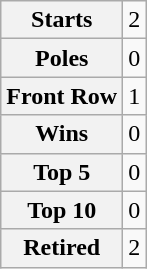<table class="wikitable" style="text-align:center">
<tr>
<th>Starts</th>
<td>2</td>
</tr>
<tr>
<th>Poles</th>
<td>0</td>
</tr>
<tr>
<th>Front Row</th>
<td>1</td>
</tr>
<tr>
<th>Wins</th>
<td>0</td>
</tr>
<tr>
<th>Top 5</th>
<td>0</td>
</tr>
<tr>
<th>Top 10</th>
<td>0</td>
</tr>
<tr>
<th>Retired</th>
<td>2</td>
</tr>
</table>
